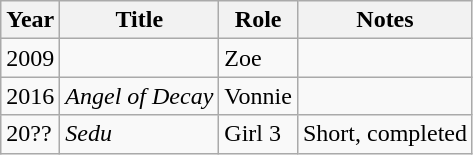<table class="wikitable">
<tr>
<th>Year</th>
<th>Title</th>
<th>Role</th>
<th>Notes</th>
</tr>
<tr>
<td>2009</td>
<td><em></em></td>
<td>Zoe</td>
<td></td>
</tr>
<tr>
<td>2016</td>
<td><em>Angel of Decay</em></td>
<td>Vonnie</td>
<td></td>
</tr>
<tr>
<td>20??</td>
<td><em>Sedu</em></td>
<td>Girl 3</td>
<td>Short, completed</td>
</tr>
</table>
